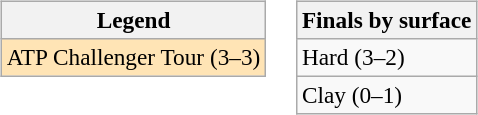<table>
<tr valign=top>
<td><br><table class="wikitable" style=font-size:97%>
<tr>
<th>Legend</th>
</tr>
<tr style="background:moccasin;">
<td>ATP Challenger Tour (3–3)</td>
</tr>
</table>
</td>
<td><br><table class="wikitable" style=font-size:97%>
<tr>
<th>Finals by surface</th>
</tr>
<tr>
<td>Hard (3–2)</td>
</tr>
<tr>
<td>Clay (0–1)</td>
</tr>
</table>
</td>
</tr>
</table>
